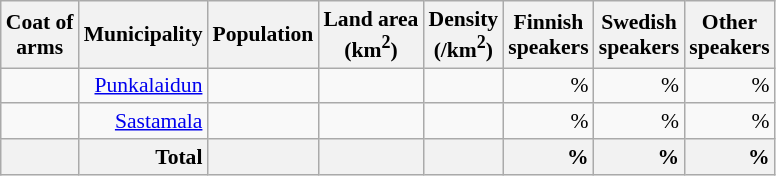<table class="wikitable sortable" style="font-size: 90%; text-align: right; line-height: normal">
<tr>
<th class="unsortable">Coat of<br>arms</th>
<th>Municipality</th>
<th>Population</th>
<th>Land area<br>(km<sup>2</sup>)</th>
<th>Density<br>(/km<sup>2</sup>)</th>
<th>Finnish<br>speakers</th>
<th>Swedish<br>speakers</th>
<th>Other<br>speakers</th>
</tr>
<tr>
<td></td>
<td><a href='#'>Punkalaidun</a></td>
<td></td>
<td></td>
<td></td>
<td> %</td>
<td> %</td>
<td> %</td>
</tr>
<tr>
<td></td>
<td><a href='#'>Sastamala</a></td>
<td></td>
<td></td>
<td></td>
<td> %</td>
<td> %</td>
<td> %</td>
</tr>
<tr>
<th></th>
<th + style=text-align:right><strong>Total</strong></th>
<th + style=text-align:right></th>
<th + style=text-align:right></th>
<th + style=text-align:right></th>
<th !+ style=text-align:right> %</th>
<th !+ style=text-align:right> %</th>
<th !+ style=text-align:right> %</th>
</tr>
</table>
